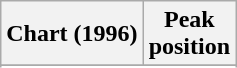<table class="wikitable sortable plainrowheaders" style="text-align:center">
<tr>
<th scope="col">Chart (1996)</th>
<th scope="col">Peak<br> position</th>
</tr>
<tr>
</tr>
<tr>
</tr>
</table>
